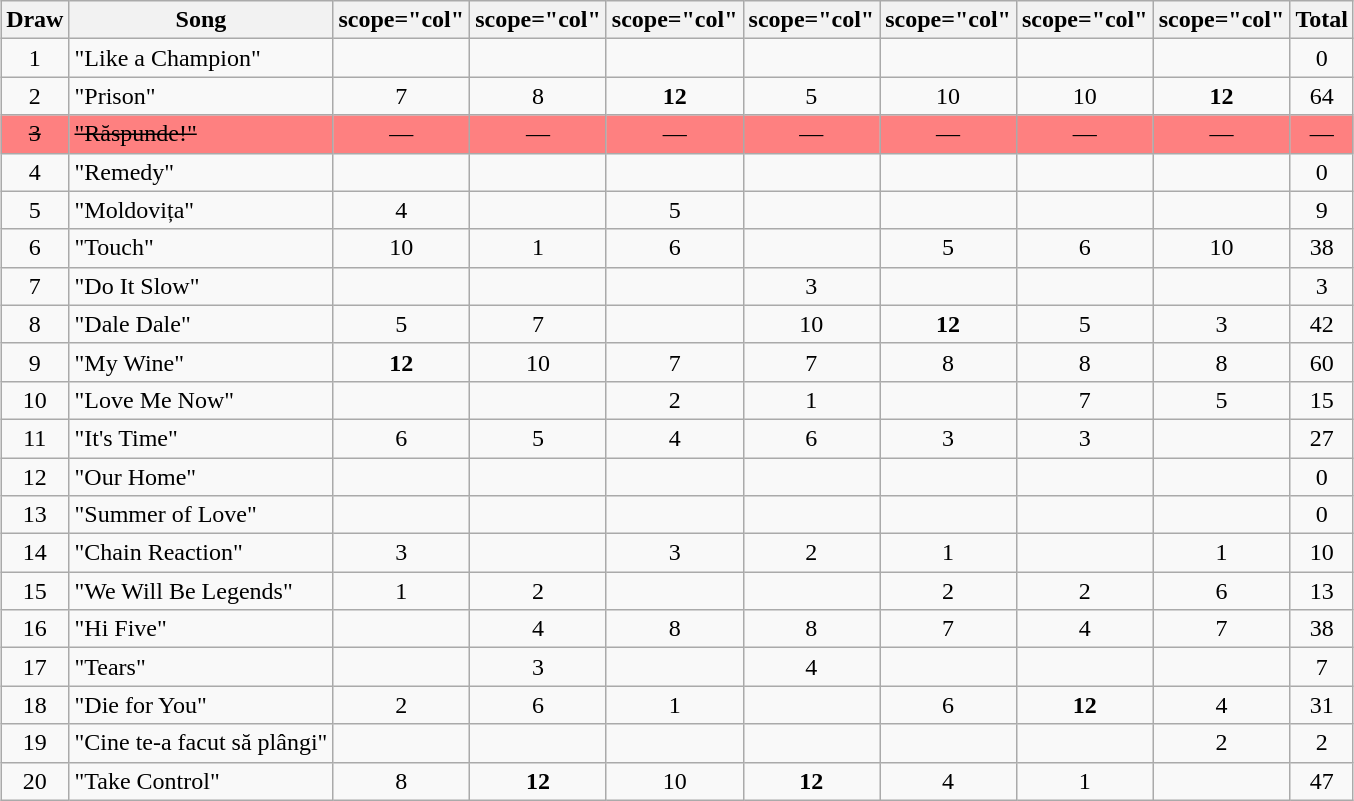<table class="wikitable collapsible" style="margin: 1em auto 1em auto; text-align:center">
<tr>
<th>Draw</th>
<th>Song</th>
<th>scope="col" </th>
<th>scope="col" </th>
<th>scope="col" </th>
<th>scope="col" </th>
<th>scope="col" </th>
<th>scope="col" </th>
<th>scope="col" </th>
<th>Total</th>
</tr>
<tr>
<td>1</td>
<td align="left">"Like a Champion"</td>
<td></td>
<td></td>
<td></td>
<td></td>
<td></td>
<td></td>
<td></td>
<td>0</td>
</tr>
<tr>
<td>2</td>
<td align="left">"Prison"</td>
<td>7</td>
<td>8</td>
<td><strong>12</strong></td>
<td>5</td>
<td>10</td>
<td>10</td>
<td><strong>12</strong></td>
<td>64</td>
</tr>
<tr style="background:#fe8080;">
<td><s>3</s></td>
<td align="left"><s>"Răspunde!"</s></td>
<td>—</td>
<td>—</td>
<td>—</td>
<td>—</td>
<td>—</td>
<td>—</td>
<td>—</td>
<td>—</td>
</tr>
<tr>
<td>4</td>
<td align="left">"Remedy"</td>
<td></td>
<td></td>
<td></td>
<td></td>
<td></td>
<td></td>
<td></td>
<td>0</td>
</tr>
<tr>
<td>5</td>
<td align="left">"Moldovița"</td>
<td>4</td>
<td></td>
<td>5</td>
<td></td>
<td></td>
<td></td>
<td></td>
<td>9</td>
</tr>
<tr>
<td>6</td>
<td align="left">"Touch"</td>
<td>10</td>
<td>1</td>
<td>6</td>
<td></td>
<td>5</td>
<td>6</td>
<td>10</td>
<td>38</td>
</tr>
<tr>
<td>7</td>
<td align="left">"Do It Slow"</td>
<td></td>
<td></td>
<td></td>
<td>3</td>
<td></td>
<td></td>
<td></td>
<td>3</td>
</tr>
<tr>
<td>8</td>
<td align="left">"Dale Dale"</td>
<td>5</td>
<td>7</td>
<td></td>
<td>10</td>
<td><strong>12</strong></td>
<td>5</td>
<td>3</td>
<td>42</td>
</tr>
<tr>
<td>9</td>
<td align="left">"My Wine"</td>
<td><strong>12</strong></td>
<td>10</td>
<td>7</td>
<td>7</td>
<td>8</td>
<td>8</td>
<td>8</td>
<td>60</td>
</tr>
<tr>
<td>10</td>
<td align="left">"Love Me Now"</td>
<td></td>
<td></td>
<td>2</td>
<td>1</td>
<td></td>
<td>7</td>
<td>5</td>
<td>15</td>
</tr>
<tr>
<td>11</td>
<td align="left">"It's Time"</td>
<td>6</td>
<td>5</td>
<td>4</td>
<td>6</td>
<td>3</td>
<td>3</td>
<td></td>
<td>27</td>
</tr>
<tr>
<td>12</td>
<td align="left">"Our Home"</td>
<td></td>
<td></td>
<td></td>
<td></td>
<td></td>
<td></td>
<td></td>
<td>0</td>
</tr>
<tr>
<td>13</td>
<td align="left">"Summer of Love"</td>
<td></td>
<td></td>
<td></td>
<td></td>
<td></td>
<td></td>
<td></td>
<td>0</td>
</tr>
<tr>
<td>14</td>
<td align="left">"Chain Reaction"</td>
<td>3</td>
<td></td>
<td>3</td>
<td>2</td>
<td>1</td>
<td></td>
<td>1</td>
<td>10</td>
</tr>
<tr>
<td>15</td>
<td align="left">"We Will Be Legends"</td>
<td>1</td>
<td>2</td>
<td></td>
<td></td>
<td>2</td>
<td>2</td>
<td>6</td>
<td>13</td>
</tr>
<tr>
<td>16</td>
<td align="left">"Hi Five"</td>
<td></td>
<td>4</td>
<td>8</td>
<td>8</td>
<td>7</td>
<td>4</td>
<td>7</td>
<td>38</td>
</tr>
<tr>
<td>17</td>
<td align="left">"Tears"</td>
<td></td>
<td>3</td>
<td></td>
<td>4</td>
<td></td>
<td></td>
<td></td>
<td>7</td>
</tr>
<tr>
<td>18</td>
<td align="left">"Die for You"</td>
<td>2</td>
<td>6</td>
<td>1</td>
<td></td>
<td>6</td>
<td><strong>12</strong></td>
<td>4</td>
<td>31</td>
</tr>
<tr>
<td>19</td>
<td align="left">"Cine te-a facut să plângi"</td>
<td></td>
<td></td>
<td></td>
<td></td>
<td></td>
<td></td>
<td>2</td>
<td>2</td>
</tr>
<tr>
<td>20</td>
<td align="left">"Take Control"</td>
<td>8</td>
<td><strong>12</strong></td>
<td>10</td>
<td><strong>12</strong></td>
<td>4</td>
<td>1</td>
<td></td>
<td>47</td>
</tr>
</table>
